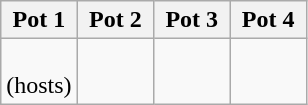<table class="wikitable">
<tr>
<th width="25%">Pot 1</th>
<th width="25%">Pot 2</th>
<th width="25%">Pot 3</th>
<th width="25%">Pot 4</th>
</tr>
<tr>
<td><br> (hosts)<br>
</td>
<td><br><br>
</td>
<td><br><br>
</td>
<td valign=top><br><br></td>
</tr>
</table>
